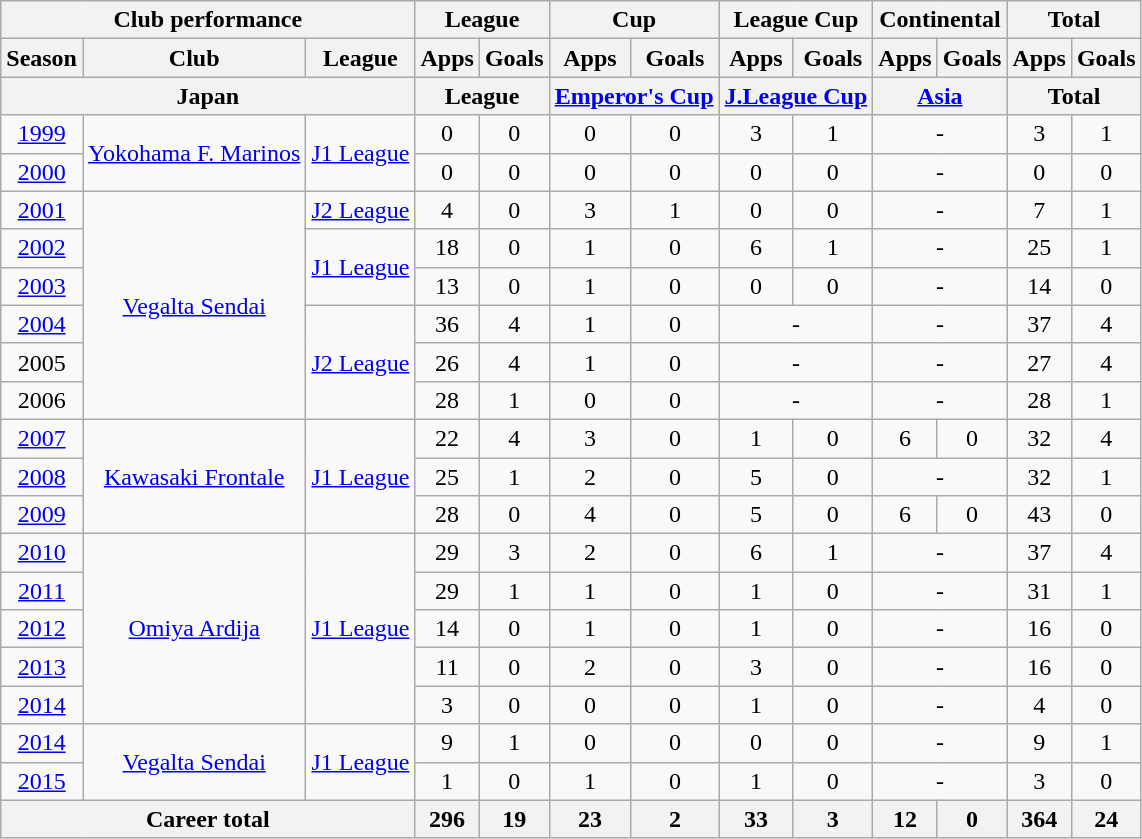<table class="wikitable" style="text-align:center">
<tr>
<th colspan=3>Club performance</th>
<th colspan=2>League</th>
<th colspan=2>Cup</th>
<th colspan=2>League Cup</th>
<th colspan=2>Continental</th>
<th colspan=2>Total</th>
</tr>
<tr>
<th>Season</th>
<th>Club</th>
<th>League</th>
<th>Apps</th>
<th>Goals</th>
<th>Apps</th>
<th>Goals</th>
<th>Apps</th>
<th>Goals</th>
<th>Apps</th>
<th>Goals</th>
<th>Apps</th>
<th>Goals</th>
</tr>
<tr>
<th colspan=3>Japan</th>
<th colspan=2>League</th>
<th colspan=2><a href='#'>Emperor's Cup</a></th>
<th colspan=2><a href='#'>J.League Cup</a></th>
<th colspan=2><a href='#'>Asia</a></th>
<th colspan=2>Total</th>
</tr>
<tr>
<td><a href='#'>1999</a></td>
<td rowspan="2"><a href='#'>Yokohama F. Marinos</a></td>
<td rowspan="2"><a href='#'>J1 League</a></td>
<td>0</td>
<td>0</td>
<td>0</td>
<td>0</td>
<td>3</td>
<td>1</td>
<td colspan="2">-</td>
<td>3</td>
<td>1</td>
</tr>
<tr>
<td><a href='#'>2000</a></td>
<td>0</td>
<td>0</td>
<td>0</td>
<td>0</td>
<td>0</td>
<td>0</td>
<td colspan="2">-</td>
<td>0</td>
<td>0</td>
</tr>
<tr>
<td><a href='#'>2001</a></td>
<td rowspan="6"><a href='#'>Vegalta Sendai</a></td>
<td><a href='#'>J2 League</a></td>
<td>4</td>
<td>0</td>
<td>3</td>
<td>1</td>
<td>0</td>
<td>0</td>
<td colspan="2">-</td>
<td>7</td>
<td>1</td>
</tr>
<tr>
<td><a href='#'>2002</a></td>
<td rowspan="2"><a href='#'>J1 League</a></td>
<td>18</td>
<td>0</td>
<td>1</td>
<td>0</td>
<td>6</td>
<td>1</td>
<td colspan="2">-</td>
<td>25</td>
<td>1</td>
</tr>
<tr>
<td><a href='#'>2003</a></td>
<td>13</td>
<td>0</td>
<td>1</td>
<td>0</td>
<td>0</td>
<td>0</td>
<td colspan="2">-</td>
<td>14</td>
<td>0</td>
</tr>
<tr>
<td><a href='#'>2004</a></td>
<td rowspan="3"><a href='#'>J2 League</a></td>
<td>36</td>
<td>4</td>
<td>1</td>
<td>0</td>
<td colspan="2">-</td>
<td colspan="2">-</td>
<td>37</td>
<td>4</td>
</tr>
<tr>
<td>2005</td>
<td>26</td>
<td>4</td>
<td>1</td>
<td>0</td>
<td colspan="2">-</td>
<td colspan="2">-</td>
<td>27</td>
<td>4</td>
</tr>
<tr>
<td>2006</td>
<td>28</td>
<td>1</td>
<td>0</td>
<td>0</td>
<td colspan="2">-</td>
<td colspan="2">-</td>
<td>28</td>
<td>1</td>
</tr>
<tr>
<td><a href='#'>2007</a></td>
<td rowspan="3"><a href='#'>Kawasaki Frontale</a></td>
<td rowspan="3"><a href='#'>J1 League</a></td>
<td>22</td>
<td>4</td>
<td>3</td>
<td>0</td>
<td>1</td>
<td>0</td>
<td>6</td>
<td>0</td>
<td>32</td>
<td>4</td>
</tr>
<tr>
<td><a href='#'>2008</a></td>
<td>25</td>
<td>1</td>
<td>2</td>
<td>0</td>
<td>5</td>
<td>0</td>
<td colspan="2">-</td>
<td>32</td>
<td>1</td>
</tr>
<tr>
<td><a href='#'>2009</a></td>
<td>28</td>
<td>0</td>
<td>4</td>
<td>0</td>
<td>5</td>
<td>0</td>
<td>6</td>
<td>0</td>
<td>43</td>
<td>0</td>
</tr>
<tr>
<td><a href='#'>2010</a></td>
<td rowspan="5"><a href='#'>Omiya Ardija</a></td>
<td rowspan="5"><a href='#'>J1 League</a></td>
<td>29</td>
<td>3</td>
<td>2</td>
<td>0</td>
<td>6</td>
<td>1</td>
<td colspan="2">-</td>
<td>37</td>
<td>4</td>
</tr>
<tr>
<td><a href='#'>2011</a></td>
<td>29</td>
<td>1</td>
<td>1</td>
<td>0</td>
<td>1</td>
<td>0</td>
<td colspan="2">-</td>
<td>31</td>
<td>1</td>
</tr>
<tr>
<td><a href='#'>2012</a></td>
<td>14</td>
<td>0</td>
<td>1</td>
<td>0</td>
<td>1</td>
<td>0</td>
<td colspan="2">-</td>
<td>16</td>
<td>0</td>
</tr>
<tr>
<td><a href='#'>2013</a></td>
<td>11</td>
<td>0</td>
<td>2</td>
<td>0</td>
<td>3</td>
<td>0</td>
<td colspan="2">-</td>
<td>16</td>
<td>0</td>
</tr>
<tr>
<td><a href='#'>2014</a></td>
<td>3</td>
<td>0</td>
<td>0</td>
<td>0</td>
<td>1</td>
<td>0</td>
<td colspan="2">-</td>
<td>4</td>
<td>0</td>
</tr>
<tr>
<td><a href='#'>2014</a></td>
<td rowspan="2"><a href='#'>Vegalta Sendai</a></td>
<td rowspan="2"><a href='#'>J1 League</a></td>
<td>9</td>
<td>1</td>
<td>0</td>
<td>0</td>
<td>0</td>
<td>0</td>
<td colspan="2">-</td>
<td>9</td>
<td>1</td>
</tr>
<tr>
<td><a href='#'>2015</a></td>
<td>1</td>
<td>0</td>
<td>1</td>
<td>0</td>
<td>1</td>
<td>0</td>
<td colspan="2">-</td>
<td>3</td>
<td>0</td>
</tr>
<tr>
<th colspan=3>Career total</th>
<th>296</th>
<th>19</th>
<th>23</th>
<th>2</th>
<th>33</th>
<th>3</th>
<th>12</th>
<th>0</th>
<th>364</th>
<th>24</th>
</tr>
</table>
